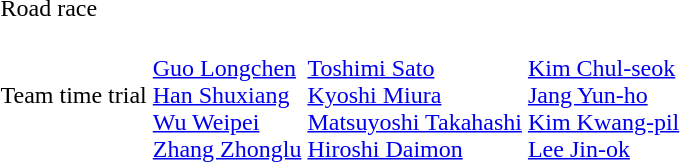<table>
<tr>
<td>Road race</td>
<td></td>
<td></td>
<td></td>
</tr>
<tr>
<td>Team time trial</td>
<td><br><a href='#'>Guo Longchen</a><br><a href='#'>Han Shuxiang</a><br><a href='#'>Wu Weipei</a><br><a href='#'>Zhang Zhonglu</a></td>
<td><br><a href='#'>Toshimi Sato</a><br><a href='#'>Kyoshi Miura</a><br><a href='#'>Matsuyoshi Takahashi</a><br><a href='#'>Hiroshi Daimon</a></td>
<td><br><a href='#'>Kim Chul-seok</a><br><a href='#'>Jang Yun-ho</a><br><a href='#'>Kim Kwang-pil</a><br><a href='#'>Lee Jin-ok</a></td>
</tr>
</table>
